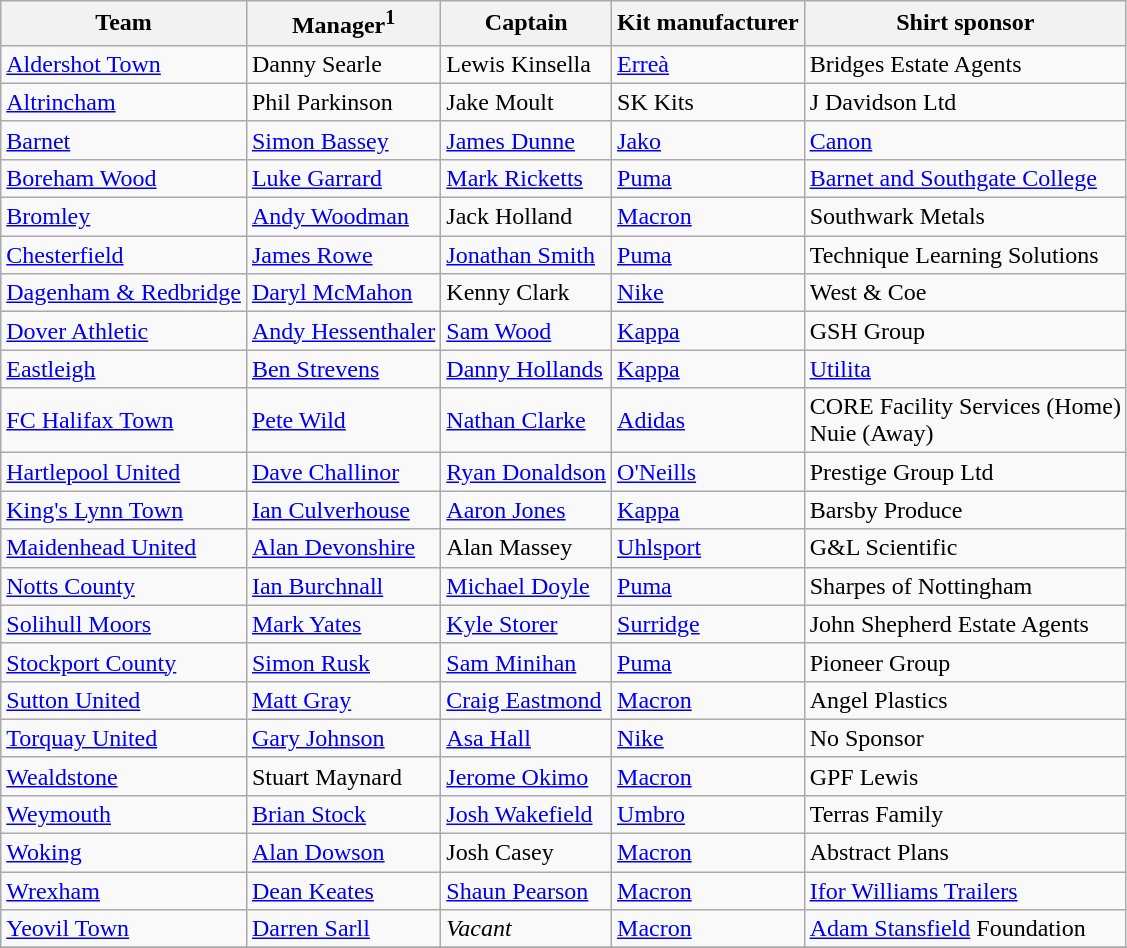<table class="wikitable sortable" style="text-align: left;">
<tr>
<th>Team</th>
<th>Manager<sup>1</sup></th>
<th>Captain</th>
<th>Kit manufacturer</th>
<th>Shirt sponsor</th>
</tr>
<tr>
<td><a href='#'>Aldershot Town</a></td>
<td>Danny Searle</td>
<td>Lewis Kinsella</td>
<td><a href='#'>Erreà</a></td>
<td>Bridges Estate Agents</td>
</tr>
<tr>
<td><a href='#'>Altrincham</a></td>
<td>Phil Parkinson</td>
<td>Jake Moult</td>
<td>SK Kits</td>
<td>J Davidson Ltd</td>
</tr>
<tr>
<td><a href='#'>Barnet</a></td>
<td><a href='#'>Simon Bassey</a></td>
<td><a href='#'>James Dunne</a></td>
<td><a href='#'>Jako</a></td>
<td><a href='#'>Canon</a></td>
</tr>
<tr>
<td><a href='#'>Boreham Wood</a></td>
<td><a href='#'>Luke Garrard</a></td>
<td><a href='#'>Mark Ricketts</a></td>
<td><a href='#'>Puma</a></td>
<td><a href='#'>Barnet and Southgate College</a></td>
</tr>
<tr>
<td><a href='#'>Bromley</a></td>
<td><a href='#'>Andy Woodman</a></td>
<td>Jack Holland</td>
<td><a href='#'>Macron</a></td>
<td>Southwark Metals</td>
</tr>
<tr>
<td><a href='#'>Chesterfield</a></td>
<td><a href='#'>James Rowe</a></td>
<td><a href='#'>Jonathan Smith</a></td>
<td><a href='#'>Puma</a></td>
<td>Technique Learning Solutions</td>
</tr>
<tr>
<td><a href='#'>Dagenham & Redbridge</a></td>
<td><a href='#'>Daryl McMahon</a></td>
<td>Kenny Clark</td>
<td><a href='#'>Nike</a></td>
<td>West & Coe</td>
</tr>
<tr>
<td><a href='#'>Dover Athletic</a></td>
<td><a href='#'>Andy Hessenthaler</a></td>
<td><a href='#'>Sam Wood</a></td>
<td><a href='#'>Kappa</a></td>
<td>GSH Group</td>
</tr>
<tr>
<td><a href='#'>Eastleigh</a></td>
<td><a href='#'>Ben Strevens</a></td>
<td><a href='#'>Danny Hollands</a></td>
<td><a href='#'>Kappa</a></td>
<td><a href='#'>Utilita</a></td>
</tr>
<tr>
<td><a href='#'>FC Halifax Town</a></td>
<td><a href='#'>Pete Wild</a></td>
<td><a href='#'>Nathan Clarke</a></td>
<td><a href='#'>Adidas</a></td>
<td>CORE Facility Services (Home)<br> Nuie (Away)</td>
</tr>
<tr>
<td><a href='#'>Hartlepool United</a></td>
<td><a href='#'>Dave Challinor</a></td>
<td><a href='#'>Ryan Donaldson</a></td>
<td><a href='#'>O'Neills</a></td>
<td>Prestige Group Ltd</td>
</tr>
<tr>
<td><a href='#'>King's Lynn Town</a></td>
<td><a href='#'>Ian Culverhouse</a></td>
<td><a href='#'>Aaron Jones</a></td>
<td><a href='#'>Kappa</a></td>
<td>Barsby Produce</td>
</tr>
<tr>
<td><a href='#'>Maidenhead United</a></td>
<td><a href='#'>Alan Devonshire</a></td>
<td>Alan Massey</td>
<td><a href='#'>Uhlsport</a></td>
<td>G&L Scientific</td>
</tr>
<tr>
<td><a href='#'>Notts County</a></td>
<td><a href='#'>Ian Burchnall</a></td>
<td><a href='#'>Michael Doyle</a></td>
<td><a href='#'>Puma</a></td>
<td>Sharpes of Nottingham</td>
</tr>
<tr>
<td><a href='#'>Solihull Moors</a></td>
<td><a href='#'>Mark Yates</a></td>
<td><a href='#'>Kyle Storer</a></td>
<td><a href='#'>Surridge</a></td>
<td>John Shepherd Estate Agents</td>
</tr>
<tr>
<td><a href='#'>Stockport County</a></td>
<td><a href='#'>Simon Rusk</a></td>
<td><a href='#'>Sam Minihan</a></td>
<td><a href='#'>Puma</a></td>
<td>Pioneer Group</td>
</tr>
<tr>
<td><a href='#'>Sutton United</a></td>
<td><a href='#'>Matt Gray</a></td>
<td><a href='#'>Craig Eastmond</a></td>
<td><a href='#'>Macron</a></td>
<td>Angel Plastics</td>
</tr>
<tr>
<td><a href='#'>Torquay United</a></td>
<td><a href='#'>Gary Johnson</a></td>
<td><a href='#'>Asa Hall</a></td>
<td><a href='#'>Nike</a></td>
<td>No Sponsor</td>
</tr>
<tr>
<td><a href='#'>Wealdstone</a></td>
<td>Stuart Maynard</td>
<td><a href='#'>Jerome Okimo</a></td>
<td><a href='#'>Macron</a></td>
<td>GPF Lewis</td>
</tr>
<tr>
<td><a href='#'>Weymouth</a></td>
<td><a href='#'>Brian Stock</a></td>
<td><a href='#'>Josh Wakefield</a></td>
<td><a href='#'>Umbro</a></td>
<td>Terras Family</td>
</tr>
<tr>
<td><a href='#'>Woking</a></td>
<td><a href='#'>Alan Dowson</a></td>
<td>Josh Casey</td>
<td><a href='#'>Macron</a></td>
<td>Abstract Plans</td>
</tr>
<tr>
<td><a href='#'>Wrexham</a></td>
<td><a href='#'>Dean Keates</a></td>
<td><a href='#'>Shaun Pearson</a></td>
<td><a href='#'>Macron</a></td>
<td><a href='#'>Ifor Williams Trailers</a></td>
</tr>
<tr>
<td><a href='#'>Yeovil Town</a></td>
<td><a href='#'>Darren Sarll</a></td>
<td><em>Vacant</em></td>
<td><a href='#'>Macron</a></td>
<td><a href='#'>Adam Stansfield</a> Foundation</td>
</tr>
<tr>
</tr>
</table>
